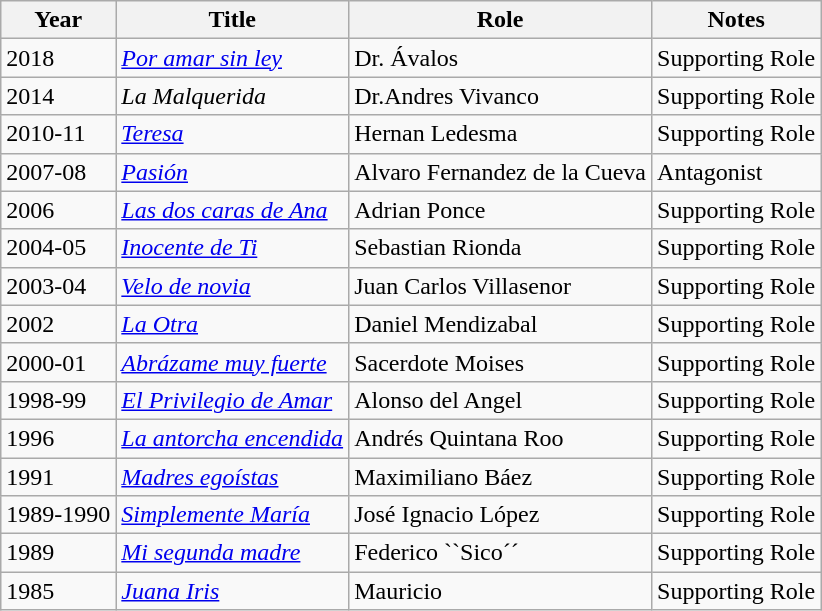<table class="wikitable sortable">
<tr>
<th>Year</th>
<th>Title</th>
<th>Role</th>
<th class="unsortable">Notes</th>
</tr>
<tr>
<td>2018</td>
<td><em><a href='#'>Por amar sin ley</a></em></td>
<td>Dr. Ávalos</td>
<td>Supporting Role</td>
</tr>
<tr>
<td>2014</td>
<td><em>La Malquerida</em></td>
<td>Dr.Andres Vivanco</td>
<td>Supporting Role</td>
</tr>
<tr>
<td>2010-11</td>
<td><em><a href='#'>Teresa</a></em></td>
<td>Hernan Ledesma</td>
<td>Supporting Role</td>
</tr>
<tr>
<td>2007-08</td>
<td><em><a href='#'>Pasión</a></em></td>
<td>Alvaro Fernandez de la Cueva</td>
<td>Antagonist</td>
</tr>
<tr>
<td>2006</td>
<td><em><a href='#'>Las dos caras de Ana</a></em></td>
<td>Adrian Ponce</td>
<td>Supporting Role</td>
</tr>
<tr>
<td>2004-05</td>
<td><em><a href='#'>Inocente de Ti</a></em></td>
<td>Sebastian Rionda</td>
<td>Supporting Role</td>
</tr>
<tr>
<td>2003-04</td>
<td><em><a href='#'>Velo de novia</a></em></td>
<td>Juan Carlos Villasenor</td>
<td>Supporting Role</td>
</tr>
<tr>
<td>2002</td>
<td><em><a href='#'>La Otra</a></em></td>
<td>Daniel Mendizabal</td>
<td>Supporting Role</td>
</tr>
<tr>
<td>2000-01</td>
<td><em><a href='#'>Abrázame muy fuerte</a></em></td>
<td>Sacerdote Moises</td>
<td>Supporting Role</td>
</tr>
<tr>
<td>1998-99</td>
<td><em><a href='#'>El Privilegio de Amar</a></em></td>
<td>Alonso del Angel</td>
<td>Supporting Role</td>
</tr>
<tr>
<td>1996</td>
<td><em><a href='#'>La antorcha encendida</a></em></td>
<td>Andrés Quintana Roo</td>
<td>Supporting Role</td>
</tr>
<tr>
<td>1991</td>
<td><em><a href='#'>Madres egoístas</a></em></td>
<td>Maximiliano Báez</td>
<td>Supporting Role</td>
</tr>
<tr>
<td>1989-1990</td>
<td><em><a href='#'>Simplemente María</a></em></td>
<td>José Ignacio López</td>
<td>Supporting Role</td>
</tr>
<tr>
<td>1989</td>
<td><em><a href='#'>Mi segunda madre</a></em></td>
<td>Federico ``Sico´´</td>
<td>Supporting Role</td>
</tr>
<tr>
<td>1985</td>
<td><em><a href='#'>Juana Iris</a></em></td>
<td>Mauricio</td>
<td>Supporting Role</td>
</tr>
</table>
